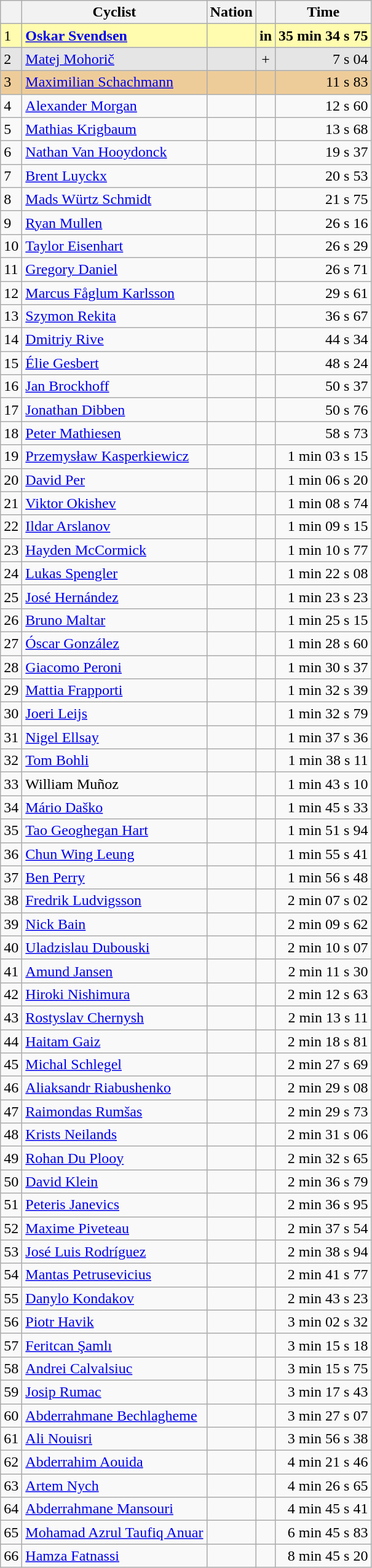<table class="wikitable">
<tr>
<th scope=col></th>
<th scope=col>Cyclist</th>
<th scope=col>Nation</th>
<th scope=col></th>
<th scope=col>Time</th>
</tr>
<tr bgcolor=fffcaf>
<td>1</td>
<td><strong><a href='#'>Oskar Svendsen</a></strong></td>
<td><strong></strong></td>
<td align=center><strong>in</strong></td>
<td align=center><strong>35 min 34 s 75</strong></td>
</tr>
<tr bgcolor=e5e5e5>
<td>2</td>
<td><a href='#'>Matej Mohorič</a></td>
<td></td>
<td align=center>+</td>
<td align=right>7 s 04</td>
</tr>
<tr bgcolor=eecc99>
<td>3</td>
<td><a href='#'>Maximilian Schachmann</a></td>
<td></td>
<td></td>
<td align=right>11 s 83</td>
</tr>
<tr>
<td>4</td>
<td><a href='#'>Alexander Morgan</a></td>
<td></td>
<td></td>
<td align=right>12 s 60</td>
</tr>
<tr>
<td>5</td>
<td><a href='#'>Mathias Krigbaum</a></td>
<td></td>
<td></td>
<td align=right>13 s 68</td>
</tr>
<tr>
<td>6</td>
<td><a href='#'>Nathan Van Hooydonck</a></td>
<td></td>
<td></td>
<td align=right>19 s 37</td>
</tr>
<tr>
<td>7</td>
<td><a href='#'>Brent Luyckx</a></td>
<td></td>
<td></td>
<td align=right>20 s 53</td>
</tr>
<tr>
<td>8</td>
<td><a href='#'>Mads Würtz Schmidt</a></td>
<td></td>
<td></td>
<td align=right>21 s 75</td>
</tr>
<tr>
<td>9</td>
<td><a href='#'>Ryan Mullen</a></td>
<td></td>
<td></td>
<td align=right>26 s 16</td>
</tr>
<tr>
<td>10</td>
<td><a href='#'>Taylor Eisenhart</a></td>
<td></td>
<td></td>
<td align=right>26 s 29</td>
</tr>
<tr>
<td>11</td>
<td><a href='#'>Gregory Daniel</a></td>
<td></td>
<td></td>
<td align=right>26 s 71</td>
</tr>
<tr>
<td>12</td>
<td><a href='#'>Marcus Fåglum Karlsson</a></td>
<td></td>
<td></td>
<td align=right>29 s 61</td>
</tr>
<tr>
<td>13</td>
<td><a href='#'>Szymon Rekita</a></td>
<td></td>
<td></td>
<td align=right>36 s 67</td>
</tr>
<tr>
<td>14</td>
<td><a href='#'>Dmitriy Rive</a></td>
<td></td>
<td></td>
<td align=right>44 s 34</td>
</tr>
<tr>
<td>15</td>
<td><a href='#'>Élie Gesbert</a></td>
<td></td>
<td></td>
<td align=right>48 s 24</td>
</tr>
<tr>
<td>16</td>
<td><a href='#'>Jan Brockhoff</a></td>
<td></td>
<td></td>
<td align=right>50 s 37</td>
</tr>
<tr>
<td>17</td>
<td><a href='#'>Jonathan Dibben</a></td>
<td></td>
<td></td>
<td align=right>50 s 76</td>
</tr>
<tr>
<td>18</td>
<td><a href='#'>Peter Mathiesen</a></td>
<td></td>
<td></td>
<td align=right>58 s 73</td>
</tr>
<tr>
<td>19</td>
<td><a href='#'>Przemysław Kasperkiewicz</a></td>
<td></td>
<td></td>
<td align=right>1 min 03 s 15</td>
</tr>
<tr>
<td>20</td>
<td><a href='#'>David Per</a></td>
<td></td>
<td></td>
<td align=right>1 min 06 s 20</td>
</tr>
<tr>
<td>21</td>
<td><a href='#'>Viktor Okishev</a></td>
<td></td>
<td></td>
<td align=right>1 min 08 s 74</td>
</tr>
<tr>
<td>22</td>
<td><a href='#'>Ildar Arslanov</a></td>
<td></td>
<td></td>
<td align=right>1 min 09 s 15</td>
</tr>
<tr>
<td>23</td>
<td><a href='#'>Hayden McCormick</a></td>
<td></td>
<td></td>
<td align=right>1 min 10 s 77</td>
</tr>
<tr>
<td>24</td>
<td><a href='#'>Lukas Spengler</a></td>
<td></td>
<td></td>
<td align=right>1 min 22 s 08</td>
</tr>
<tr>
<td>25</td>
<td><a href='#'>José Hernández</a></td>
<td></td>
<td></td>
<td align=right>1 min 23 s 23</td>
</tr>
<tr>
<td>26</td>
<td><a href='#'>Bruno Maltar</a></td>
<td></td>
<td></td>
<td align=right>1 min 25 s 15</td>
</tr>
<tr>
<td>27</td>
<td><a href='#'>Óscar González</a></td>
<td></td>
<td></td>
<td align=right>1 min 28 s 60</td>
</tr>
<tr>
<td>28</td>
<td><a href='#'>Giacomo Peroni</a></td>
<td></td>
<td></td>
<td align=right>1 min 30 s 37</td>
</tr>
<tr>
<td>29</td>
<td><a href='#'>Mattia Frapporti</a></td>
<td></td>
<td></td>
<td align=right>1 min 32 s 39</td>
</tr>
<tr>
<td>30</td>
<td><a href='#'>Joeri Leijs</a></td>
<td></td>
<td></td>
<td align=right>1 min 32 s 79</td>
</tr>
<tr>
<td>31</td>
<td><a href='#'>Nigel Ellsay</a></td>
<td></td>
<td></td>
<td align=right>1 min 37 s 36</td>
</tr>
<tr>
<td>32</td>
<td><a href='#'>Tom Bohli</a></td>
<td></td>
<td></td>
<td align=right>1 min 38 s 11</td>
</tr>
<tr>
<td>33</td>
<td>William Muñoz</td>
<td></td>
<td></td>
<td align=right>1 min 43 s 10</td>
</tr>
<tr>
<td>34</td>
<td><a href='#'>Mário Daško</a></td>
<td></td>
<td></td>
<td align=right>1 min 45 s 33</td>
</tr>
<tr>
<td>35</td>
<td><a href='#'>Tao Geoghegan Hart</a></td>
<td></td>
<td></td>
<td align=right>1 min 51 s 94</td>
</tr>
<tr>
<td>36</td>
<td><a href='#'>Chun Wing Leung</a></td>
<td></td>
<td></td>
<td align=right>1 min 55 s 41</td>
</tr>
<tr>
<td>37</td>
<td><a href='#'>Ben Perry</a></td>
<td></td>
<td></td>
<td align=right>1 min 56 s 48</td>
</tr>
<tr>
<td>38</td>
<td><a href='#'>Fredrik Ludvigsson</a></td>
<td></td>
<td></td>
<td align=right>2 min 07 s 02</td>
</tr>
<tr>
<td>39</td>
<td><a href='#'>Nick Bain</a></td>
<td></td>
<td></td>
<td align=right>2 min 09 s 62</td>
</tr>
<tr>
<td>40</td>
<td><a href='#'>Uladzislau Dubouski</a></td>
<td></td>
<td></td>
<td align=right>2 min 10 s 07</td>
</tr>
<tr>
<td>41</td>
<td><a href='#'>Amund Jansen</a></td>
<td></td>
<td></td>
<td align=right>2 min 11 s 30</td>
</tr>
<tr>
<td>42</td>
<td><a href='#'>Hiroki Nishimura</a></td>
<td></td>
<td></td>
<td align=right>2 min 12 s 63</td>
</tr>
<tr>
<td>43</td>
<td><a href='#'>Rostyslav Chernysh</a></td>
<td></td>
<td></td>
<td align=right>2 min 13 s 11</td>
</tr>
<tr>
<td>44</td>
<td><a href='#'>Haitam Gaiz</a></td>
<td></td>
<td></td>
<td align=right>2 min 18 s 81</td>
</tr>
<tr>
<td>45</td>
<td><a href='#'>Michal Schlegel</a></td>
<td></td>
<td></td>
<td align=right>2 min 27 s 69</td>
</tr>
<tr>
<td>46</td>
<td><a href='#'>Aliaksandr Riabushenko</a></td>
<td></td>
<td></td>
<td align=right>2 min 29 s 08</td>
</tr>
<tr>
<td>47</td>
<td><a href='#'>Raimondas Rumšas</a></td>
<td></td>
<td></td>
<td align=right>2 min 29 s 73</td>
</tr>
<tr>
<td>48</td>
<td><a href='#'>Krists Neilands</a></td>
<td></td>
<td></td>
<td align=right>2 min 31 s 06</td>
</tr>
<tr>
<td>49</td>
<td><a href='#'>Rohan Du Plooy</a></td>
<td></td>
<td></td>
<td align=right>2 min 32 s 65</td>
</tr>
<tr>
<td>50</td>
<td><a href='#'>David Klein</a></td>
<td></td>
<td></td>
<td align=right>2 min 36 s 79</td>
</tr>
<tr>
<td>51</td>
<td><a href='#'>Peteris Janevics</a></td>
<td></td>
<td></td>
<td align=right>2 min 36 s 95</td>
</tr>
<tr>
<td>52</td>
<td><a href='#'>Maxime Piveteau</a></td>
<td></td>
<td></td>
<td align=right>2 min 37 s 54</td>
</tr>
<tr>
<td>53</td>
<td><a href='#'>José Luis Rodríguez</a></td>
<td></td>
<td></td>
<td align=right>2 min 38 s 94</td>
</tr>
<tr>
<td>54</td>
<td><a href='#'>Mantas Petrusevicius</a></td>
<td></td>
<td></td>
<td align=right>2 min 41 s 77</td>
</tr>
<tr>
<td>55</td>
<td><a href='#'>Danylo Kondakov</a></td>
<td></td>
<td></td>
<td align=right>2 min 43 s 23</td>
</tr>
<tr>
<td>56</td>
<td><a href='#'>Piotr Havik</a></td>
<td></td>
<td></td>
<td align=right>3 min 02 s 32</td>
</tr>
<tr>
<td>57</td>
<td><a href='#'>Feritcan Şamlı</a></td>
<td></td>
<td></td>
<td align=right>3 min 15 s 18</td>
</tr>
<tr>
<td>58</td>
<td><a href='#'>Andrei Calvalsiuc</a></td>
<td></td>
<td></td>
<td align=right>3 min 15 s 75</td>
</tr>
<tr>
<td>59</td>
<td><a href='#'>Josip Rumac</a></td>
<td></td>
<td></td>
<td align=right>3 min 17 s 43</td>
</tr>
<tr>
<td>60</td>
<td><a href='#'>Abderrahmane Bechlagheme</a></td>
<td></td>
<td></td>
<td align=right>3 min 27 s 07</td>
</tr>
<tr>
<td>61</td>
<td><a href='#'>Ali Nouisri</a></td>
<td></td>
<td></td>
<td align=right>3 min 56 s 38</td>
</tr>
<tr>
<td>62</td>
<td><a href='#'>Abderrahim Aouida</a></td>
<td></td>
<td></td>
<td align=right>4 min 21 s 46</td>
</tr>
<tr>
<td>63</td>
<td><a href='#'>Artem Nych</a></td>
<td></td>
<td></td>
<td align=right>4 min 26 s 65</td>
</tr>
<tr>
<td>64</td>
<td><a href='#'>Abderrahmane Mansouri</a></td>
<td></td>
<td></td>
<td align=right>4 min 45 s 41</td>
</tr>
<tr>
<td>65</td>
<td><a href='#'>Mohamad Azrul Taufiq Anuar</a></td>
<td></td>
<td></td>
<td align=right>6 min 45 s 83</td>
</tr>
<tr>
<td>66</td>
<td><a href='#'>Hamza Fatnassi</a></td>
<td></td>
<td></td>
<td align=right>8 min 45 s 20</td>
</tr>
</table>
